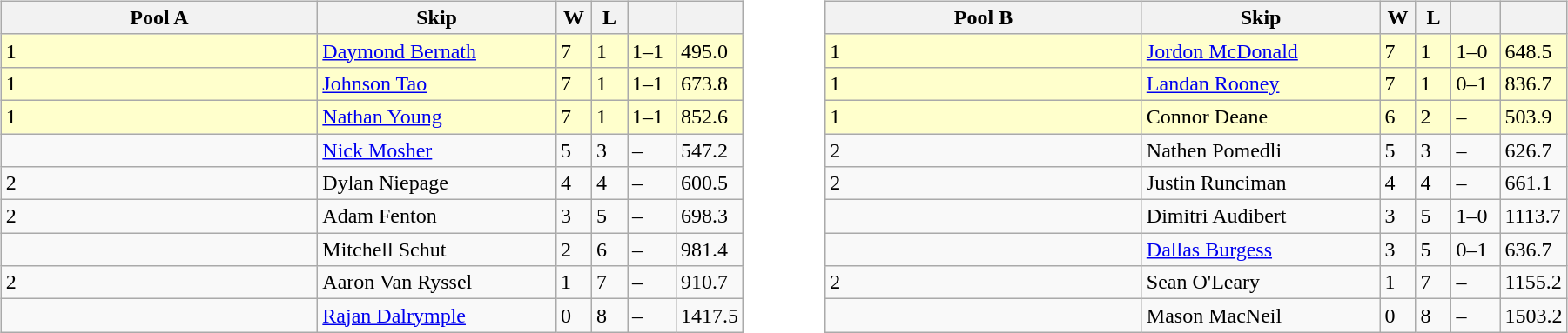<table>
<tr>
<td valign=top width=10%><br><table class=wikitable>
<tr>
<th width=235>Pool A</th>
<th width=175>Skip</th>
<th width=20>W</th>
<th width=20>L</th>
<th width=30></th>
<th width=20></th>
</tr>
<tr bgcolor=#ffffcc>
<td> 1</td>
<td><a href='#'>Daymond Bernath</a></td>
<td>7</td>
<td>1</td>
<td>1–1</td>
<td>495.0</td>
</tr>
<tr bgcolor=#ffffcc>
<td> 1</td>
<td><a href='#'>Johnson Tao</a></td>
<td>7</td>
<td>1</td>
<td>1–1</td>
<td>673.8</td>
</tr>
<tr bgcolor=#ffffcc>
<td> 1</td>
<td><a href='#'>Nathan Young</a></td>
<td>7</td>
<td>1</td>
<td>1–1</td>
<td>852.6</td>
</tr>
<tr>
<td></td>
<td><a href='#'>Nick Mosher</a></td>
<td>5</td>
<td>3</td>
<td>–</td>
<td>547.2</td>
</tr>
<tr>
<td> 2</td>
<td>Dylan Niepage</td>
<td>4</td>
<td>4</td>
<td>–</td>
<td>600.5</td>
</tr>
<tr>
<td> 2</td>
<td>Adam Fenton</td>
<td>3</td>
<td>5</td>
<td>–</td>
<td>698.3</td>
</tr>
<tr>
<td></td>
<td>Mitchell Schut</td>
<td>2</td>
<td>6</td>
<td>–</td>
<td>981.4</td>
</tr>
<tr>
<td> 2</td>
<td>Aaron Van Ryssel</td>
<td>1</td>
<td>7</td>
<td>–</td>
<td>910.7</td>
</tr>
<tr>
<td></td>
<td><a href='#'>Rajan Dalrymple</a></td>
<td>0</td>
<td>8</td>
<td>–</td>
<td>1417.5</td>
</tr>
</table>
</td>
<td valign=top width=10%><br><table class=wikitable>
<tr>
<th width=235>Pool B</th>
<th width=175>Skip</th>
<th width=20>W</th>
<th width=20>L</th>
<th width=30></th>
<th width=20></th>
</tr>
<tr bgcolor=#ffffcc>
<td> 1</td>
<td><a href='#'>Jordon McDonald</a></td>
<td>7</td>
<td>1</td>
<td>1–0</td>
<td>648.5</td>
</tr>
<tr bgcolor=#ffffcc>
<td> 1</td>
<td><a href='#'>Landan Rooney</a></td>
<td>7</td>
<td>1</td>
<td>0–1</td>
<td>836.7</td>
</tr>
<tr bgcolor=#ffffcc>
<td> 1</td>
<td>Connor Deane</td>
<td>6</td>
<td>2</td>
<td>–</td>
<td>503.9</td>
</tr>
<tr>
<td> 2</td>
<td>Nathen Pomedli</td>
<td>5</td>
<td>3</td>
<td>–</td>
<td>626.7</td>
</tr>
<tr>
<td> 2</td>
<td>Justin Runciman</td>
<td>4</td>
<td>4</td>
<td>–</td>
<td>661.1</td>
</tr>
<tr>
<td></td>
<td>Dimitri Audibert</td>
<td>3</td>
<td>5</td>
<td>1–0</td>
<td>1113.7</td>
</tr>
<tr>
<td></td>
<td><a href='#'>Dallas Burgess</a></td>
<td>3</td>
<td>5</td>
<td>0–1</td>
<td>636.7</td>
</tr>
<tr>
<td> 2</td>
<td>Sean O'Leary</td>
<td>1</td>
<td>7</td>
<td>–</td>
<td>1155.2</td>
</tr>
<tr>
<td></td>
<td>Mason MacNeil</td>
<td>0</td>
<td>8</td>
<td>–</td>
<td>1503.2</td>
</tr>
</table>
</td>
</tr>
</table>
